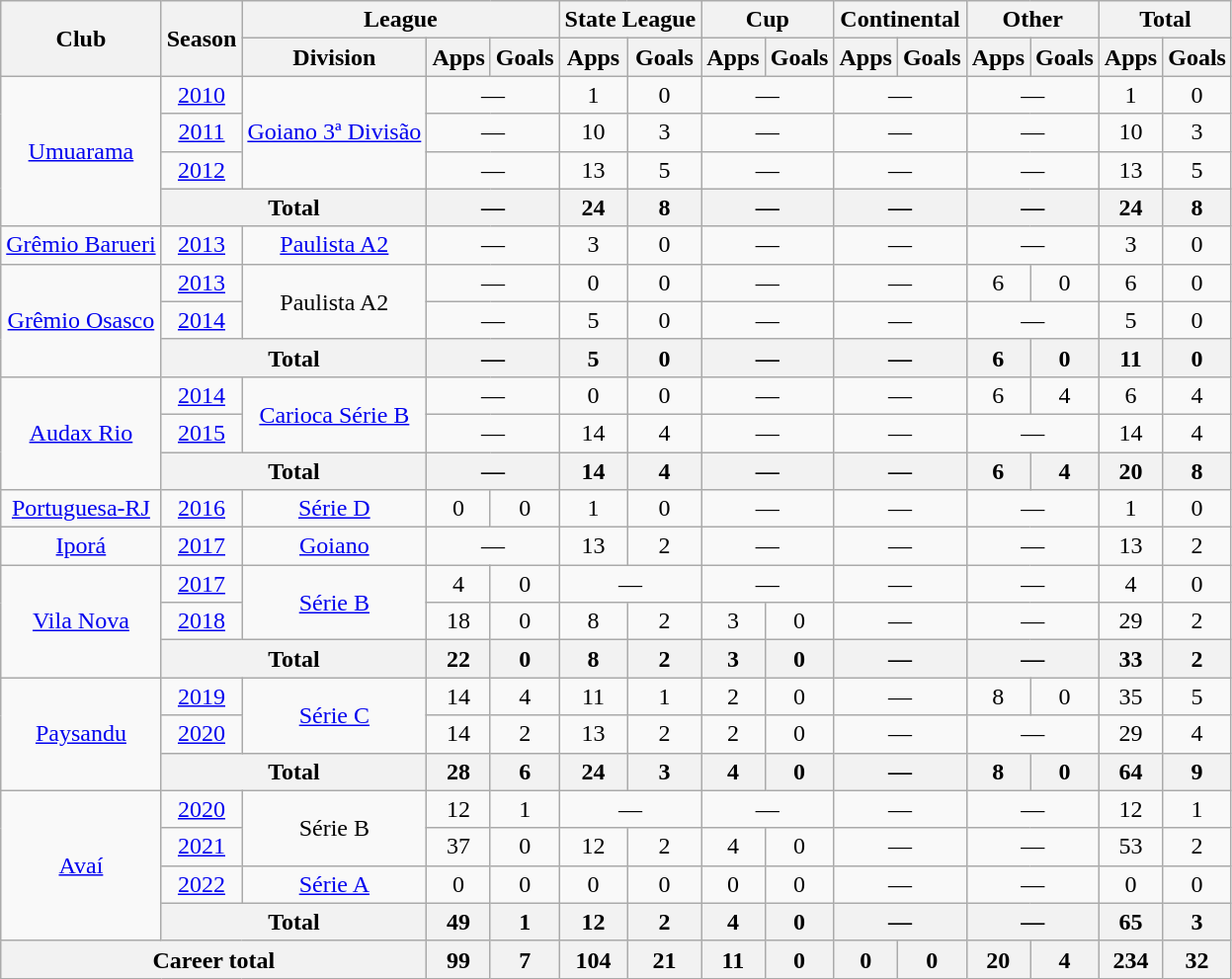<table class="wikitable" style="text-align: center;">
<tr>
<th rowspan="2">Club</th>
<th rowspan="2">Season</th>
<th colspan="3">League</th>
<th colspan="2">State League</th>
<th colspan="2">Cup</th>
<th colspan="2">Continental</th>
<th colspan="2">Other</th>
<th colspan="2">Total</th>
</tr>
<tr>
<th>Division</th>
<th>Apps</th>
<th>Goals</th>
<th>Apps</th>
<th>Goals</th>
<th>Apps</th>
<th>Goals</th>
<th>Apps</th>
<th>Goals</th>
<th>Apps</th>
<th>Goals</th>
<th>Apps</th>
<th>Goals</th>
</tr>
<tr>
<td rowspan="4"><a href='#'>Umuarama</a></td>
<td><a href='#'>2010</a></td>
<td rowspan="3"><a href='#'>Goiano 3ª Divisão</a></td>
<td colspan="2">—</td>
<td>1</td>
<td>0</td>
<td colspan="2">—</td>
<td colspan="2">—</td>
<td colspan="2">—</td>
<td>1</td>
<td>0</td>
</tr>
<tr>
<td><a href='#'>2011</a></td>
<td colspan="2">—</td>
<td>10</td>
<td>3</td>
<td colspan="2">—</td>
<td colspan="2">—</td>
<td colspan="2">—</td>
<td>10</td>
<td>3</td>
</tr>
<tr>
<td><a href='#'>2012</a></td>
<td colspan="2">—</td>
<td>13</td>
<td>5</td>
<td colspan="2">—</td>
<td colspan="2">—</td>
<td colspan="2">—</td>
<td>13</td>
<td>5</td>
</tr>
<tr>
<th colspan="2">Total</th>
<th colspan="2">—</th>
<th>24</th>
<th>8</th>
<th colspan="2">—</th>
<th colspan="2">—</th>
<th colspan="2">—</th>
<th>24</th>
<th>8</th>
</tr>
<tr>
<td><a href='#'>Grêmio Barueri</a></td>
<td><a href='#'>2013</a></td>
<td><a href='#'>Paulista A2</a></td>
<td colspan="2">—</td>
<td>3</td>
<td>0</td>
<td colspan="2">—</td>
<td colspan="2">—</td>
<td colspan="2">—</td>
<td>3</td>
<td>0</td>
</tr>
<tr>
<td rowspan="3"><a href='#'>Grêmio Osasco</a></td>
<td><a href='#'>2013</a></td>
<td rowspan="2">Paulista A2</td>
<td colspan="2">—</td>
<td>0</td>
<td>0</td>
<td colspan="2">—</td>
<td colspan="2">—</td>
<td>6</td>
<td>0</td>
<td>6</td>
<td>0</td>
</tr>
<tr>
<td><a href='#'>2014</a></td>
<td colspan="2">—</td>
<td>5</td>
<td>0</td>
<td colspan="2">—</td>
<td colspan="2">—</td>
<td colspan="2">—</td>
<td>5</td>
<td>0</td>
</tr>
<tr>
<th colspan="2">Total</th>
<th colspan="2">—</th>
<th>5</th>
<th>0</th>
<th colspan="2">—</th>
<th colspan="2">—</th>
<th>6</th>
<th>0</th>
<th>11</th>
<th>0</th>
</tr>
<tr>
<td rowspan="3"><a href='#'>Audax Rio</a></td>
<td><a href='#'>2014</a></td>
<td rowspan="2"><a href='#'>Carioca Série B</a></td>
<td colspan="2">—</td>
<td>0</td>
<td>0</td>
<td colspan="2">—</td>
<td colspan="2">—</td>
<td>6</td>
<td>4</td>
<td>6</td>
<td>4</td>
</tr>
<tr>
<td><a href='#'>2015</a></td>
<td colspan="2">—</td>
<td>14</td>
<td>4</td>
<td colspan="2">—</td>
<td colspan="2">—</td>
<td colspan="2">—</td>
<td>14</td>
<td>4</td>
</tr>
<tr>
<th colspan="2">Total</th>
<th colspan="2">—</th>
<th>14</th>
<th>4</th>
<th colspan="2">—</th>
<th colspan="2">—</th>
<th>6</th>
<th>4</th>
<th>20</th>
<th>8</th>
</tr>
<tr>
<td><a href='#'>Portuguesa-RJ</a></td>
<td><a href='#'>2016</a></td>
<td><a href='#'>Série D</a></td>
<td>0</td>
<td>0</td>
<td>1</td>
<td>0</td>
<td colspan="2">—</td>
<td colspan="2">—</td>
<td colspan="2">—</td>
<td>1</td>
<td>0</td>
</tr>
<tr>
<td><a href='#'>Iporá</a></td>
<td><a href='#'>2017</a></td>
<td><a href='#'>Goiano</a></td>
<td colspan="2">—</td>
<td>13</td>
<td>2</td>
<td colspan="2">—</td>
<td colspan="2">—</td>
<td colspan="2">—</td>
<td>13</td>
<td>2</td>
</tr>
<tr>
<td rowspan="3"><a href='#'>Vila Nova</a></td>
<td><a href='#'>2017</a></td>
<td rowspan="2"><a href='#'>Série B</a></td>
<td>4</td>
<td>0</td>
<td colspan="2">—</td>
<td colspan="2">—</td>
<td colspan="2">—</td>
<td colspan="2">—</td>
<td>4</td>
<td>0</td>
</tr>
<tr>
<td><a href='#'>2018</a></td>
<td>18</td>
<td>0</td>
<td>8</td>
<td>2</td>
<td>3</td>
<td>0</td>
<td colspan="2">—</td>
<td colspan="2">—</td>
<td>29</td>
<td>2</td>
</tr>
<tr>
<th colspan="2">Total</th>
<th>22</th>
<th>0</th>
<th>8</th>
<th>2</th>
<th>3</th>
<th>0</th>
<th colspan="2">—</th>
<th colspan="2">—</th>
<th>33</th>
<th>2</th>
</tr>
<tr>
<td rowspan="3"><a href='#'>Paysandu</a></td>
<td><a href='#'>2019</a></td>
<td rowspan="2"><a href='#'>Série C</a></td>
<td>14</td>
<td>4</td>
<td>11</td>
<td>1</td>
<td>2</td>
<td>0</td>
<td colspan="2">—</td>
<td>8</td>
<td>0</td>
<td>35</td>
<td>5</td>
</tr>
<tr>
<td><a href='#'>2020</a></td>
<td>14</td>
<td>2</td>
<td>13</td>
<td>2</td>
<td>2</td>
<td>0</td>
<td colspan="2">—</td>
<td colspan="2">—</td>
<td>29</td>
<td>4</td>
</tr>
<tr>
<th colspan="2">Total</th>
<th>28</th>
<th>6</th>
<th>24</th>
<th>3</th>
<th>4</th>
<th>0</th>
<th colspan="2">—</th>
<th>8</th>
<th>0</th>
<th>64</th>
<th>9</th>
</tr>
<tr>
<td rowspan="4"><a href='#'>Avaí</a></td>
<td><a href='#'>2020</a></td>
<td rowspan="2">Série B</td>
<td>12</td>
<td>1</td>
<td colspan="2">—</td>
<td colspan="2">—</td>
<td colspan="2">—</td>
<td colspan="2">—</td>
<td>12</td>
<td>1</td>
</tr>
<tr>
<td><a href='#'>2021</a></td>
<td>37</td>
<td>0</td>
<td>12</td>
<td>2</td>
<td>4</td>
<td>0</td>
<td colspan="2">—</td>
<td colspan="2">—</td>
<td>53</td>
<td>2</td>
</tr>
<tr>
<td><a href='#'>2022</a></td>
<td><a href='#'>Série A</a></td>
<td>0</td>
<td>0</td>
<td>0</td>
<td>0</td>
<td>0</td>
<td>0</td>
<td colspan="2">—</td>
<td colspan="2">—</td>
<td>0</td>
<td>0</td>
</tr>
<tr>
<th colspan="2">Total</th>
<th>49</th>
<th>1</th>
<th>12</th>
<th>2</th>
<th>4</th>
<th>0</th>
<th colspan="2">—</th>
<th colspan="2">—</th>
<th>65</th>
<th>3</th>
</tr>
<tr>
<th colspan="3">Career total</th>
<th>99</th>
<th>7</th>
<th>104</th>
<th>21</th>
<th>11</th>
<th>0</th>
<th>0</th>
<th>0</th>
<th>20</th>
<th>4</th>
<th>234</th>
<th>32</th>
</tr>
</table>
